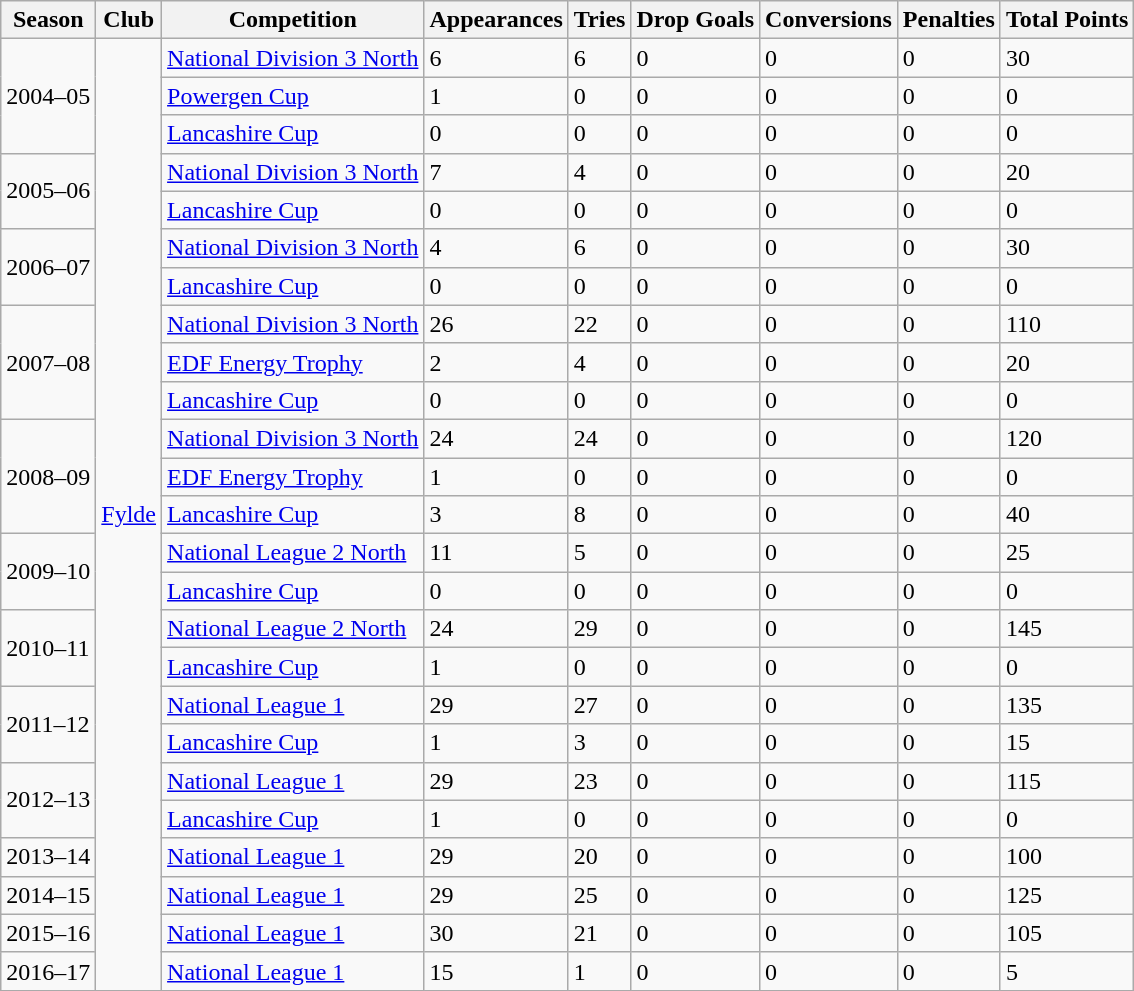<table class="wikitable sortable">
<tr>
<th>Season</th>
<th>Club</th>
<th>Competition</th>
<th>Appearances</th>
<th>Tries</th>
<th>Drop Goals</th>
<th>Conversions</th>
<th>Penalties</th>
<th>Total Points</th>
</tr>
<tr>
<td rowspan=3 align=left>2004–05</td>
<td rowspan=25 align=left><a href='#'>Fylde</a></td>
<td><a href='#'>National Division 3 North</a></td>
<td>6</td>
<td>6</td>
<td>0</td>
<td>0</td>
<td>0</td>
<td>30</td>
</tr>
<tr>
<td><a href='#'>Powergen Cup</a></td>
<td>1</td>
<td>0</td>
<td>0</td>
<td>0</td>
<td>0</td>
<td>0</td>
</tr>
<tr>
<td><a href='#'>Lancashire Cup</a></td>
<td>0</td>
<td>0</td>
<td>0</td>
<td>0</td>
<td>0</td>
<td>0</td>
</tr>
<tr>
<td rowspan=2 align=left>2005–06</td>
<td><a href='#'>National Division 3 North</a></td>
<td>7</td>
<td>4</td>
<td>0</td>
<td>0</td>
<td>0</td>
<td>20</td>
</tr>
<tr>
<td><a href='#'>Lancashire Cup</a></td>
<td>0</td>
<td>0</td>
<td>0</td>
<td>0</td>
<td>0</td>
<td>0</td>
</tr>
<tr>
<td rowspan=2 align=left>2006–07</td>
<td><a href='#'>National Division 3 North</a></td>
<td>4</td>
<td>6</td>
<td>0</td>
<td>0</td>
<td>0</td>
<td>30</td>
</tr>
<tr>
<td><a href='#'>Lancashire Cup</a></td>
<td>0</td>
<td>0</td>
<td>0</td>
<td>0</td>
<td>0</td>
<td>0</td>
</tr>
<tr>
<td rowspan=3 align=left>2007–08</td>
<td><a href='#'>National Division 3 North</a></td>
<td>26</td>
<td>22</td>
<td>0</td>
<td>0</td>
<td>0</td>
<td>110</td>
</tr>
<tr>
<td><a href='#'>EDF Energy Trophy</a></td>
<td>2</td>
<td>4</td>
<td>0</td>
<td>0</td>
<td>0</td>
<td>20</td>
</tr>
<tr>
<td><a href='#'>Lancashire Cup</a></td>
<td>0</td>
<td>0</td>
<td>0</td>
<td>0</td>
<td>0</td>
<td>0</td>
</tr>
<tr>
<td rowspan=3 align=left>2008–09</td>
<td><a href='#'>National Division 3 North</a></td>
<td>24</td>
<td>24</td>
<td>0</td>
<td>0</td>
<td>0</td>
<td>120</td>
</tr>
<tr>
<td><a href='#'>EDF Energy Trophy</a></td>
<td>1</td>
<td>0</td>
<td>0</td>
<td>0</td>
<td>0</td>
<td>0</td>
</tr>
<tr>
<td><a href='#'>Lancashire Cup</a></td>
<td>3</td>
<td>8</td>
<td>0</td>
<td>0</td>
<td>0</td>
<td>40</td>
</tr>
<tr>
<td rowspan=2 align=left>2009–10</td>
<td><a href='#'>National League 2 North</a></td>
<td>11</td>
<td>5</td>
<td>0</td>
<td>0</td>
<td>0</td>
<td>25</td>
</tr>
<tr>
<td><a href='#'>Lancashire Cup</a></td>
<td>0</td>
<td>0</td>
<td>0</td>
<td>0</td>
<td>0</td>
<td>0</td>
</tr>
<tr>
<td rowspan=2 align=left>2010–11</td>
<td><a href='#'>National League 2 North</a></td>
<td>24</td>
<td>29</td>
<td>0</td>
<td>0</td>
<td>0</td>
<td>145</td>
</tr>
<tr>
<td><a href='#'>Lancashire Cup</a></td>
<td>1</td>
<td>0</td>
<td>0</td>
<td>0</td>
<td>0</td>
<td>0</td>
</tr>
<tr>
<td rowspan=2 align=left>2011–12</td>
<td><a href='#'>National League 1</a></td>
<td>29</td>
<td>27</td>
<td>0</td>
<td>0</td>
<td>0</td>
<td>135</td>
</tr>
<tr>
<td><a href='#'>Lancashire Cup</a></td>
<td>1</td>
<td>3</td>
<td>0</td>
<td>0</td>
<td>0</td>
<td>15</td>
</tr>
<tr>
<td rowspan=2 align=left>2012–13</td>
<td><a href='#'>National League 1</a></td>
<td>29</td>
<td>23</td>
<td>0</td>
<td>0</td>
<td>0</td>
<td>115</td>
</tr>
<tr>
<td><a href='#'>Lancashire Cup</a></td>
<td>1</td>
<td>0</td>
<td>0</td>
<td>0</td>
<td>0</td>
<td>0</td>
</tr>
<tr>
<td>2013–14</td>
<td><a href='#'>National League 1</a></td>
<td>29</td>
<td>20</td>
<td>0</td>
<td>0</td>
<td>0</td>
<td>100</td>
</tr>
<tr>
<td>2014–15</td>
<td><a href='#'>National League 1</a></td>
<td>29</td>
<td>25</td>
<td>0</td>
<td>0</td>
<td>0</td>
<td>125</td>
</tr>
<tr>
<td>2015–16</td>
<td><a href='#'>National League 1</a></td>
<td>30</td>
<td>21</td>
<td>0</td>
<td>0</td>
<td>0</td>
<td>105</td>
</tr>
<tr>
<td>2016–17</td>
<td><a href='#'>National League 1</a></td>
<td>15</td>
<td>1</td>
<td>0</td>
<td>0</td>
<td>0</td>
<td>5</td>
</tr>
<tr>
</tr>
</table>
